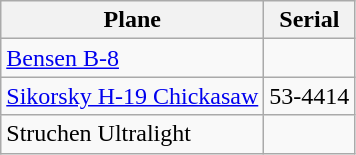<table class="wikitable">
<tr>
<th>Plane</th>
<th>Serial</th>
</tr>
<tr>
<td><a href='#'>Bensen B-8</a></td>
<td></td>
</tr>
<tr>
<td><a href='#'>Sikorsky H-19 Chickasaw</a></td>
<td>53-4414</td>
</tr>
<tr>
<td>Struchen Ultralight</td>
<td></td>
</tr>
</table>
